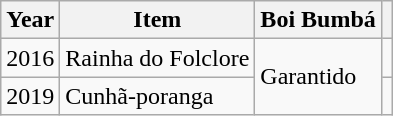<table class="wikitable">
<tr>
<th>Year</th>
<th>Item</th>
<th>Boi Bumbá</th>
<th></th>
</tr>
<tr>
<td>2016</td>
<td>Rainha do Folclore</td>
<td rowspan="2">Garantido</td>
<td></td>
</tr>
<tr>
<td>2019</td>
<td>Cunhã-poranga</td>
<td></td>
</tr>
</table>
